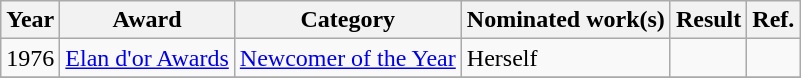<table class="wikitable">
<tr>
<th>Year</th>
<th>Award</th>
<th>Category</th>
<th>Nominated work(s)</th>
<th>Result</th>
<th>Ref.</th>
</tr>
<tr>
<td>1976</td>
<td><a href='#'>Elan d'or Awards</a></td>
<td><a href='#'>Newcomer of the Year</a></td>
<td>Herself</td>
<td></td>
<td></td>
</tr>
<tr>
</tr>
</table>
